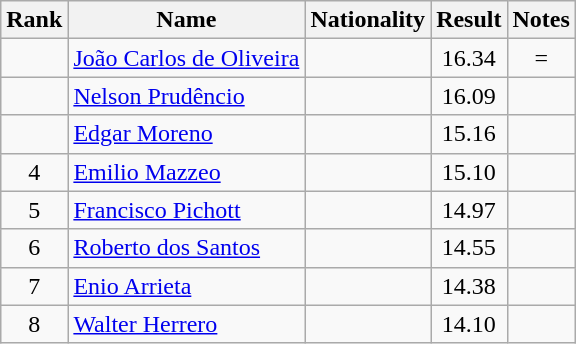<table class="wikitable sortable" style="text-align:center">
<tr>
<th>Rank</th>
<th>Name</th>
<th>Nationality</th>
<th>Result</th>
<th>Notes</th>
</tr>
<tr>
<td></td>
<td align=left><a href='#'>João Carlos de Oliveira</a></td>
<td align=left></td>
<td>16.34</td>
<td>=</td>
</tr>
<tr>
<td></td>
<td align=left><a href='#'>Nelson Prudêncio</a></td>
<td align=left></td>
<td>16.09</td>
<td></td>
</tr>
<tr>
<td></td>
<td align=left><a href='#'>Edgar Moreno</a></td>
<td align=left></td>
<td>15.16</td>
<td></td>
</tr>
<tr>
<td>4</td>
<td align=left><a href='#'>Emilio Mazzeo</a></td>
<td align=left></td>
<td>15.10</td>
<td></td>
</tr>
<tr>
<td>5</td>
<td align=left><a href='#'>Francisco Pichott</a></td>
<td align=left></td>
<td>14.97</td>
<td></td>
</tr>
<tr>
<td>6</td>
<td align=left><a href='#'>Roberto dos Santos</a></td>
<td align=left></td>
<td>14.55</td>
<td></td>
</tr>
<tr>
<td>7</td>
<td align=left><a href='#'>Enio Arrieta</a></td>
<td align=left></td>
<td>14.38</td>
<td></td>
</tr>
<tr>
<td>8</td>
<td align=left><a href='#'>Walter Herrero</a></td>
<td align=left></td>
<td>14.10</td>
<td></td>
</tr>
</table>
